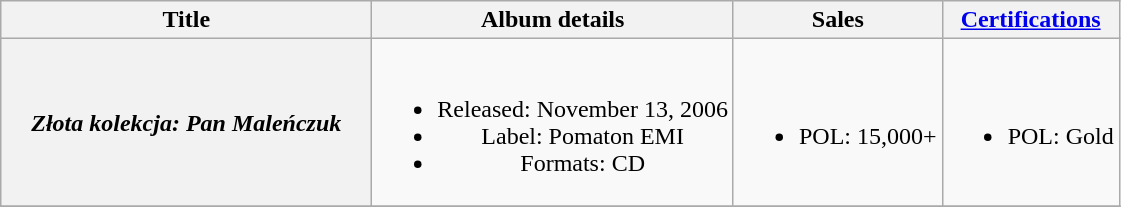<table class="wikitable plainrowheaders" style="text-align:center;">
<tr>
<th scope="col" style="width:15em;">Title</th>
<th scope="col">Album details</th>
<th scope="col">Sales</th>
<th scope="col"><a href='#'>Certifications</a></th>
</tr>
<tr>
<th scope="row"><em>Złota kolekcja: Pan Maleńczuk</em></th>
<td><br><ul><li>Released: November 13, 2006</li><li>Label: Pomaton EMI</li><li>Formats: CD</li></ul></td>
<td><br><ul><li>POL: 15,000+</li></ul></td>
<td><br><ul><li>POL: Gold</li></ul></td>
</tr>
<tr>
</tr>
</table>
